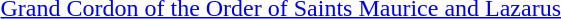<table>
<tr>
<td rowspan=2 style="width:60px; vertical-align:top;"></td>
<td><a href='#'>Grand Cordon of the Order of Saints Maurice and Lazarus</a></td>
</tr>
</table>
